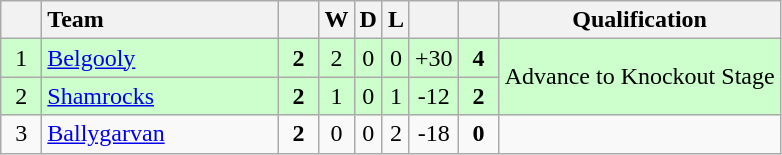<table class="wikitable" style="text-align:center">
<tr>
<th width="20"></th>
<th width="150" style="text-align:left;">Team</th>
<th width="20"></th>
<th>W</th>
<th>D</th>
<th>L</th>
<th width="20"></th>
<th width="20"></th>
<th>Qualification</th>
</tr>
<tr style="background:#ccffcc">
<td>1</td>
<td align="left"> <a href='#'>Belgooly</a></td>
<td><strong>2</strong></td>
<td>2</td>
<td>0</td>
<td>0</td>
<td>+30</td>
<td><strong>4</strong></td>
<td rowspan="2">Advance to Knockout Stage</td>
</tr>
<tr style="background:#ccffcc">
<td>2</td>
<td align="left"> <a href='#'>Shamrocks</a></td>
<td><strong>2</strong></td>
<td>1</td>
<td>0</td>
<td>1</td>
<td>-12</td>
<td><strong>2</strong></td>
</tr>
<tr>
<td>3</td>
<td align="left"> <a href='#'>Ballygarvan</a></td>
<td><strong>2</strong></td>
<td>0</td>
<td>0</td>
<td>2</td>
<td>-18</td>
<td><strong>0</strong></td>
<td></td>
</tr>
</table>
